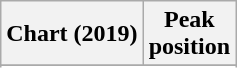<table class="wikitable sortable plainrowheaders" style="text-align:center">
<tr>
<th scope="col">Chart (2019)</th>
<th scope="col">Peak<br>position</th>
</tr>
<tr>
</tr>
<tr>
</tr>
<tr>
</tr>
<tr>
</tr>
</table>
